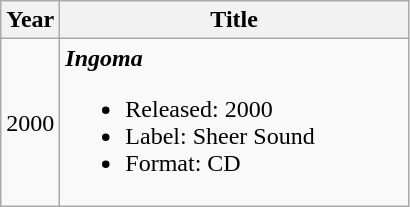<table class="wikitable">
<tr>
<th>Year</th>
<th style="width:225px;">Title</th>
</tr>
<tr>
<td>2000</td>
<td><strong><em>Ingoma</em></strong><br><ul><li>Released: 2000</li><li>Label: Sheer Sound </li><li>Format: CD</li></ul></td>
</tr>
</table>
